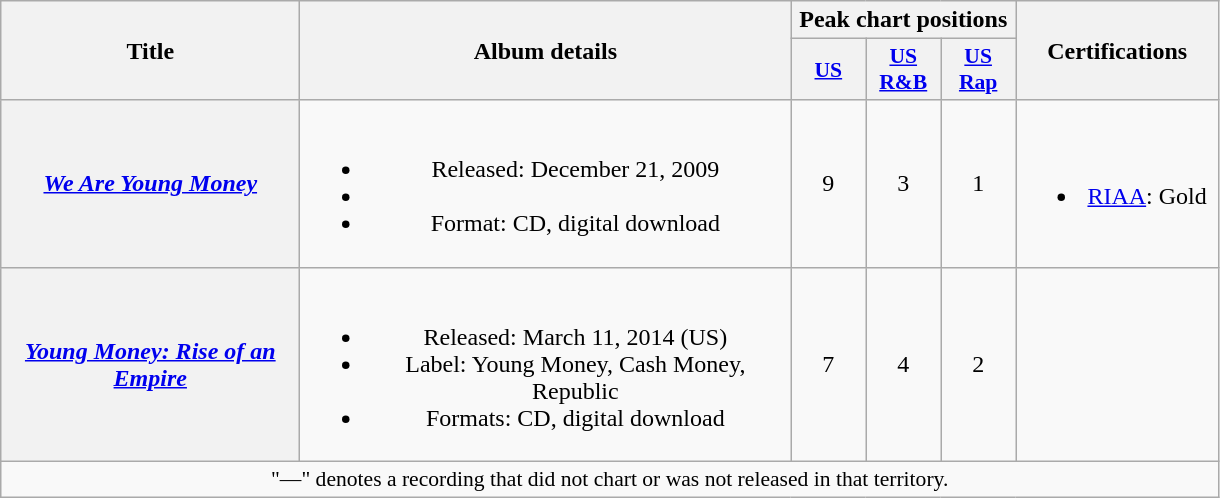<table class="wikitable plainrowheaders" style="text-align:center;">
<tr>
<th scope="col" rowspan="2" style="width:12em;">Title</th>
<th scope="col" rowspan="2" style="width:20em;">Album details</th>
<th scope="col" colspan="3">Peak chart positions</th>
<th scope="col" rowspan="2" style="width:8em;">Certifications</th>
</tr>
<tr>
<th scope="col" style="width:3em;font-size:90%;"><a href='#'>US</a><br></th>
<th scope="col" style="width:3em;font-size:90%;"><a href='#'>US<br>R&B</a><br></th>
<th scope="col" style="width:3em;font-size:90%;"><a href='#'>US<br>Rap</a><br></th>
</tr>
<tr>
<th scope="row"><em><a href='#'>We Are Young Money</a></em></th>
<td><br><ul><li>Released: December 21, 2009</li><li></li><li>Format: CD, digital download</li></ul></td>
<td>9</td>
<td>3</td>
<td>1</td>
<td><br><ul><li><a href='#'>RIAA</a>: Gold</li></ul></td>
</tr>
<tr>
<th scope="row"><em><a href='#'>Young Money: Rise of an Empire</a></em></th>
<td><br><ul><li>Released: March 11, 2014 <span>(US)</span></li><li>Label: Young Money, Cash Money, Republic</li><li>Formats: CD, digital download</li></ul></td>
<td>7</td>
<td>4</td>
<td>2</td>
<td></td>
</tr>
<tr>
<td colspan="8" style="font-size:90%">"—" denotes a recording that did not chart or was not released in that territory.</td>
</tr>
</table>
